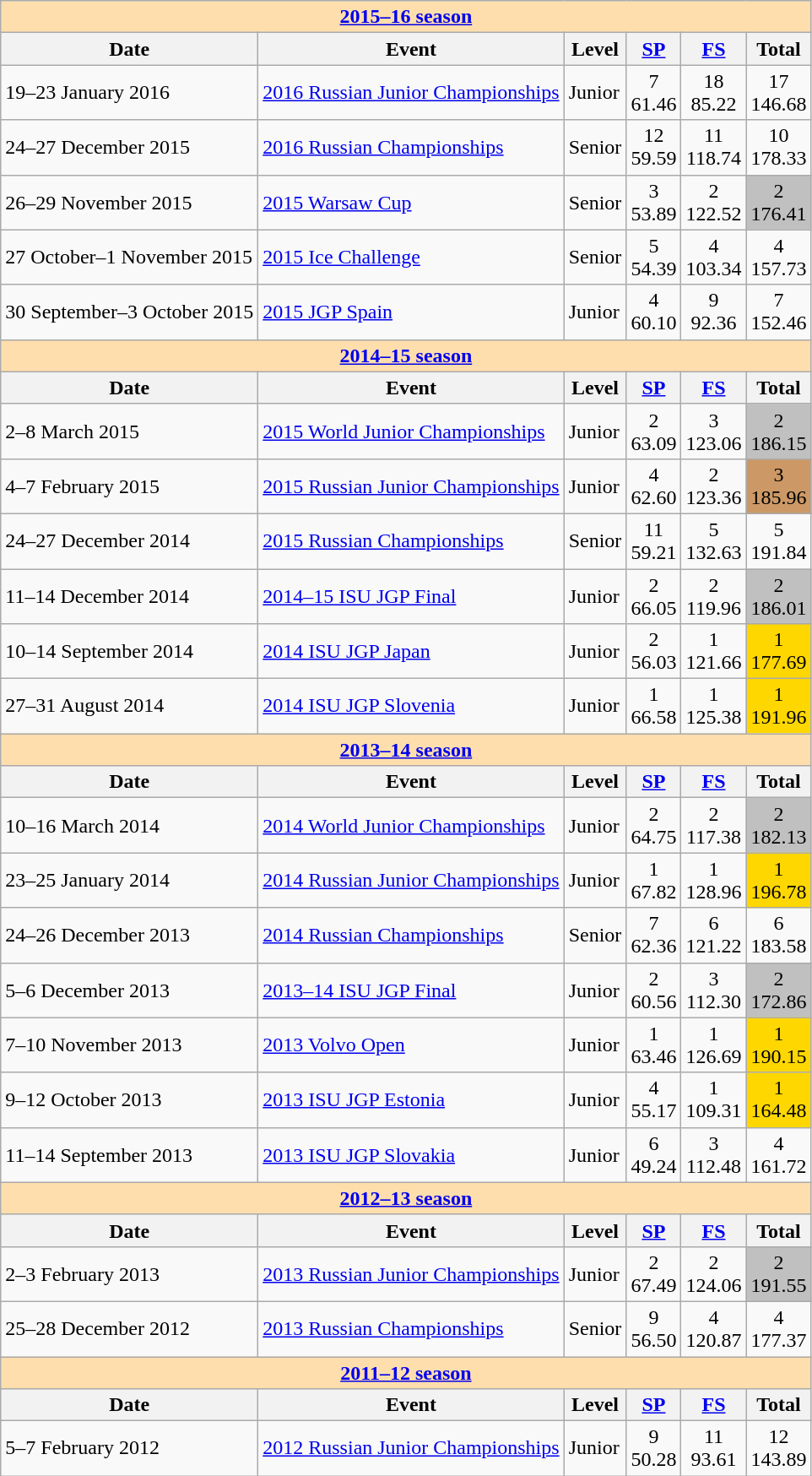<table class="wikitable">
<tr>
<th style="background-color: #ffdead; " colspan=7 align=center><a href='#'>2015–16 season</a></th>
</tr>
<tr>
<th>Date</th>
<th>Event</th>
<th>Level</th>
<th><a href='#'>SP</a></th>
<th><a href='#'>FS</a></th>
<th>Total</th>
</tr>
<tr>
<td>19–23 January 2016</td>
<td><a href='#'>2016 Russian Junior Championships</a></td>
<td>Junior</td>
<td align=center>7 <br> 61.46</td>
<td align=center>18 <br> 85.22</td>
<td align=center>17 <br> 146.68</td>
</tr>
<tr>
<td>24–27 December 2015</td>
<td><a href='#'>2016 Russian Championships</a></td>
<td>Senior</td>
<td align=center>12 <br> 59.59</td>
<td align=center>11 <br> 118.74</td>
<td align=center>10 <br> 178.33</td>
</tr>
<tr>
<td>26–29 November 2015</td>
<td><a href='#'>2015 Warsaw Cup</a></td>
<td>Senior</td>
<td align=center>3 <br> 53.89</td>
<td align=center>2 <br> 122.52</td>
<td align=center bgcolor=silver>2 <br> 176.41</td>
</tr>
<tr>
<td>27 October–1 November 2015</td>
<td><a href='#'>2015 Ice Challenge</a></td>
<td>Senior</td>
<td align=center>5 <br> 54.39</td>
<td align=center>4 <br> 103.34</td>
<td align=center>4 <br> 157.73</td>
</tr>
<tr>
<td>30 September–3 October 2015</td>
<td><a href='#'>2015 JGP Spain</a></td>
<td>Junior</td>
<td align=center>4 <br> 60.10</td>
<td align=center>9 <br> 92.36</td>
<td align=center>7 <br> 152.46</td>
</tr>
<tr>
<th style="background-color: #ffdead; " colspan=7 align=center><a href='#'>2014–15 season</a></th>
</tr>
<tr>
<th>Date</th>
<th>Event</th>
<th>Level</th>
<th><a href='#'>SP</a></th>
<th><a href='#'>FS</a></th>
<th>Total</th>
</tr>
<tr>
<td>2–8 March 2015</td>
<td><a href='#'>2015 World Junior Championships</a></td>
<td>Junior</td>
<td align=center>2 <br> 63.09</td>
<td align=center>3 <br> 123.06</td>
<td align=center bgcolor=silver>2 <br> 186.15</td>
</tr>
<tr>
<td>4–7 February 2015</td>
<td><a href='#'>2015 Russian Junior Championships</a></td>
<td>Junior</td>
<td align=center>4 <br> 62.60</td>
<td align=center>2 <br> 123.36</td>
<td align=center bgcolor=cc9966>3 <br> 185.96</td>
</tr>
<tr>
<td>24–27 December 2014</td>
<td><a href='#'>2015 Russian Championships</a></td>
<td>Senior</td>
<td align=center>11 <br> 59.21</td>
<td align=center>5 <br> 132.63</td>
<td align=center>5 <br> 191.84</td>
</tr>
<tr>
<td>11–14 December 2014</td>
<td><a href='#'>2014–15 ISU JGP Final</a></td>
<td>Junior</td>
<td align=center>2 <br> 66.05</td>
<td align=center>2 <br> 119.96</td>
<td align=center bgcolor=silver>2 <br> 186.01</td>
</tr>
<tr>
<td>10–14 September 2014</td>
<td><a href='#'>2014 ISU JGP Japan</a></td>
<td>Junior</td>
<td align=center>2 <br> 56.03</td>
<td align=center>1 <br> 121.66</td>
<td align=center bgcolor=gold>1 <br> 177.69</td>
</tr>
<tr>
<td>27–31 August 2014</td>
<td><a href='#'>2014 ISU JGP Slovenia</a></td>
<td>Junior</td>
<td align=center>1 <br> 66.58</td>
<td align=center>1 <br> 125.38</td>
<td align=center bgcolor=gold>1 <br> 191.96</td>
</tr>
<tr>
<th style="background-color: #ffdead; " colspan=7 align=center><a href='#'>2013–14 season</a></th>
</tr>
<tr>
<th>Date</th>
<th>Event</th>
<th>Level</th>
<th><a href='#'>SP</a></th>
<th><a href='#'>FS</a></th>
<th>Total</th>
</tr>
<tr>
<td>10–16 March 2014</td>
<td><a href='#'>2014 World Junior Championships</a></td>
<td>Junior</td>
<td align=center>2 <br> 64.75</td>
<td align=center>2 <br> 117.38</td>
<td align=center bgcolor=silver>2 <br> 182.13</td>
</tr>
<tr>
<td>23–25 January 2014</td>
<td><a href='#'>2014 Russian Junior Championships</a></td>
<td>Junior</td>
<td align=center>1 <br> 67.82</td>
<td align=center>1 <br> 128.96</td>
<td align=center bgcolor=gold>1 <br> 196.78</td>
</tr>
<tr>
<td>24–26 December 2013</td>
<td><a href='#'>2014 Russian Championships</a></td>
<td>Senior</td>
<td align=center>7 <br> 62.36</td>
<td align=center>6 <br> 121.22</td>
<td align=center>6 <br> 183.58</td>
</tr>
<tr>
<td>5–6 December 2013</td>
<td><a href='#'>2013–14 ISU JGP Final</a></td>
<td>Junior</td>
<td align=center>2 <br> 60.56</td>
<td align=center>3 <br> 112.30</td>
<td align=center bgcolor=silver>2 <br> 172.86</td>
</tr>
<tr>
<td>7–10 November 2013</td>
<td><a href='#'>2013 Volvo Open</a></td>
<td>Junior</td>
<td align=center>1 <br> 63.46</td>
<td align=center>1 <br> 126.69</td>
<td align=center  bgcolor=gold>1 <br> 190.15</td>
</tr>
<tr>
<td>9–12 October 2013</td>
<td><a href='#'>2013 ISU JGP Estonia</a></td>
<td>Junior</td>
<td align=center>4 <br> 55.17</td>
<td align=center>1 <br> 109.31</td>
<td align=center  bgcolor=gold>1 <br> 164.48</td>
</tr>
<tr>
<td>11–14 September 2013</td>
<td><a href='#'>2013 ISU JGP Slovakia</a></td>
<td>Junior</td>
<td align=center>6 <br> 49.24</td>
<td align=center>3 <br> 112.48</td>
<td align=center>4 <br> 161.72</td>
</tr>
<tr>
<th style="background-color: #ffdead; " colspan=7 align=center><a href='#'>2012–13 season</a></th>
</tr>
<tr>
<th>Date</th>
<th>Event</th>
<th>Level</th>
<th><a href='#'>SP</a></th>
<th><a href='#'>FS</a></th>
<th>Total</th>
</tr>
<tr>
<td>2–3 February 2013</td>
<td><a href='#'>2013 Russian Junior Championships</a></td>
<td>Junior</td>
<td align=center>2 <br> 67.49</td>
<td align=center>2 <br> 124.06</td>
<td align=center bgcolor=silver>2 <br> 191.55</td>
</tr>
<tr>
<td>25–28 December 2012</td>
<td><a href='#'>2013 Russian Championships</a></td>
<td>Senior</td>
<td align=center>9 <br> 56.50</td>
<td align=center>4 <br> 120.87</td>
<td align=center>4 <br> 177.37</td>
</tr>
<tr>
<th style="background-color: #ffdead; " colspan=7 align=center><a href='#'>2011–12 season</a></th>
</tr>
<tr>
<th>Date</th>
<th>Event</th>
<th>Level</th>
<th><a href='#'>SP</a></th>
<th><a href='#'>FS</a></th>
<th>Total</th>
</tr>
<tr>
<td>5–7 February 2012</td>
<td><a href='#'>2012 Russian Junior Championships</a></td>
<td>Junior</td>
<td align=center>9 <br> 50.28</td>
<td align=center>11 <br> 93.61</td>
<td align=center>12 <br> 143.89</td>
</tr>
</table>
